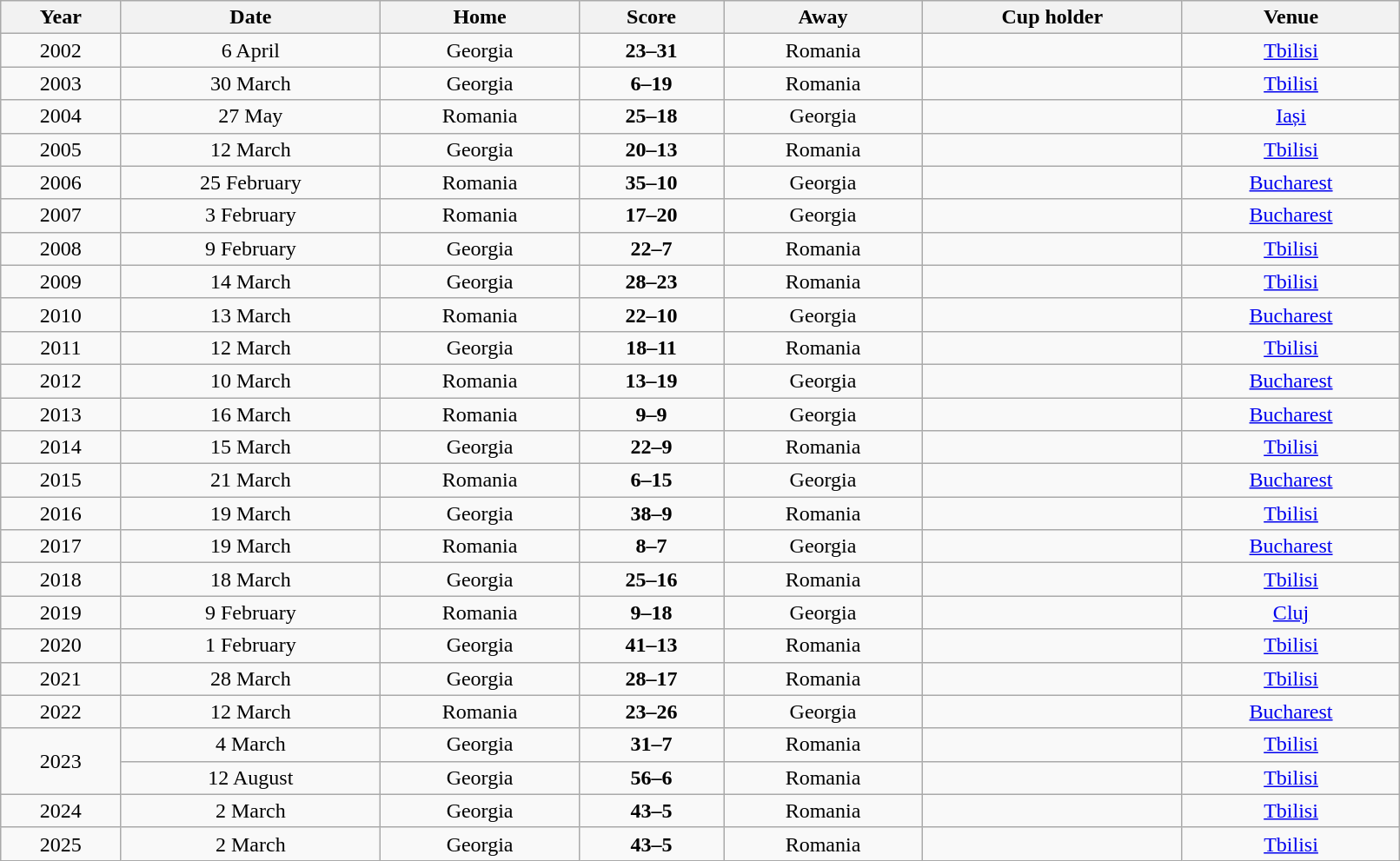<table class="wikitable" style="text-align:center" width=85%>
<tr>
<th>Year</th>
<th>Date</th>
<th>Home</th>
<th>Score</th>
<th>Away</th>
<th>Cup holder</th>
<th>Venue</th>
</tr>
<tr>
<td>2002</td>
<td>6 April</td>
<td>Georgia</td>
<td><strong>23–31</strong></td>
<td>Romania</td>
<td></td>
<td><a href='#'>Tbilisi</a></td>
</tr>
<tr>
<td>2003</td>
<td>30 March</td>
<td>Georgia</td>
<td><strong>6–19</strong></td>
<td>Romania</td>
<td></td>
<td><a href='#'>Tbilisi</a></td>
</tr>
<tr>
<td>2004</td>
<td>27 May</td>
<td>Romania</td>
<td><strong>25–18</strong></td>
<td>Georgia</td>
<td></td>
<td><a href='#'>Iași</a></td>
</tr>
<tr>
<td>2005</td>
<td>12 March</td>
<td>Georgia</td>
<td><strong>20–13</strong></td>
<td>Romania</td>
<td></td>
<td><a href='#'>Tbilisi</a></td>
</tr>
<tr>
<td>2006</td>
<td>25 February</td>
<td>Romania</td>
<td><strong>35–10</strong></td>
<td>Georgia</td>
<td></td>
<td><a href='#'>Bucharest</a></td>
</tr>
<tr>
<td>2007</td>
<td>3 February</td>
<td>Romania</td>
<td><strong>17–20</strong></td>
<td>Georgia</td>
<td></td>
<td><a href='#'>Bucharest</a></td>
</tr>
<tr>
<td>2008</td>
<td>9 February</td>
<td>Georgia</td>
<td><strong>22–7</strong></td>
<td>Romania</td>
<td></td>
<td><a href='#'>Tbilisi</a></td>
</tr>
<tr>
<td>2009</td>
<td>14 March</td>
<td>Georgia</td>
<td><strong>28–23</strong></td>
<td>Romania</td>
<td></td>
<td><a href='#'>Tbilisi</a></td>
</tr>
<tr>
<td>2010</td>
<td>13 March</td>
<td>Romania</td>
<td><strong>22–10</strong></td>
<td>Georgia</td>
<td></td>
<td><a href='#'>Bucharest</a></td>
</tr>
<tr>
<td>2011</td>
<td>12 March</td>
<td>Georgia</td>
<td><strong>18–11</strong></td>
<td>Romania</td>
<td></td>
<td><a href='#'>Tbilisi</a></td>
</tr>
<tr>
<td>2012</td>
<td>10 March</td>
<td>Romania</td>
<td><strong>13–19</strong></td>
<td>Georgia</td>
<td></td>
<td><a href='#'>Bucharest</a></td>
</tr>
<tr>
<td>2013</td>
<td>16 March</td>
<td>Romania</td>
<td><strong>9–9</strong></td>
<td>Georgia</td>
<td></td>
<td><a href='#'>Bucharest</a></td>
</tr>
<tr>
<td>2014</td>
<td>15 March</td>
<td>Georgia</td>
<td><strong>22–9</strong></td>
<td>Romania</td>
<td></td>
<td><a href='#'>Tbilisi</a></td>
</tr>
<tr>
<td>2015</td>
<td>21 March</td>
<td>Romania</td>
<td><strong>6–15</strong></td>
<td>Georgia</td>
<td></td>
<td><a href='#'>Bucharest</a></td>
</tr>
<tr>
<td>2016</td>
<td>19 March</td>
<td>Georgia</td>
<td><strong>38–9</strong></td>
<td>Romania</td>
<td></td>
<td><a href='#'>Tbilisi</a></td>
</tr>
<tr>
<td>2017</td>
<td>19 March</td>
<td>Romania</td>
<td><strong>8–7</strong></td>
<td>Georgia</td>
<td></td>
<td><a href='#'>Bucharest</a></td>
</tr>
<tr>
<td>2018</td>
<td>18 March</td>
<td>Georgia</td>
<td><strong>25–16</strong></td>
<td>Romania</td>
<td></td>
<td><a href='#'>Tbilisi</a></td>
</tr>
<tr>
<td>2019</td>
<td>9 February</td>
<td>Romania</td>
<td><strong>9–18</strong></td>
<td>Georgia</td>
<td></td>
<td><a href='#'>Cluj</a></td>
</tr>
<tr>
<td>2020</td>
<td>1 February</td>
<td>Georgia</td>
<td><strong>41–13</strong></td>
<td>Romania</td>
<td></td>
<td><a href='#'>Tbilisi</a></td>
</tr>
<tr>
<td>2021</td>
<td>28 March</td>
<td>Georgia</td>
<td><strong>28–17</strong></td>
<td>Romania</td>
<td></td>
<td><a href='#'>Tbilisi</a></td>
</tr>
<tr>
<td>2022</td>
<td>12 March</td>
<td>Romania</td>
<td><strong>23–26</strong></td>
<td>Georgia</td>
<td></td>
<td><a href='#'>Bucharest</a></td>
</tr>
<tr>
<td rowspan="2">2023</td>
<td>4 March</td>
<td>Georgia</td>
<td><strong>31–7</strong></td>
<td>Romania</td>
<td></td>
<td><a href='#'>Tbilisi</a></td>
</tr>
<tr>
<td>12 August</td>
<td>Georgia</td>
<td><strong>56–6</strong></td>
<td>Romania</td>
<td></td>
<td><a href='#'>Tbilisi</a></td>
</tr>
<tr>
<td>2024</td>
<td>2 March</td>
<td>Georgia</td>
<td><strong>43–5</strong></td>
<td>Romania</td>
<td></td>
<td><a href='#'>Tbilisi</a></td>
</tr>
<tr>
<td>2025</td>
<td>2 March</td>
<td>Georgia</td>
<td><strong>43–5</strong></td>
<td>Romania</td>
<td></td>
<td><a href='#'>Tbilisi</a></td>
</tr>
</table>
